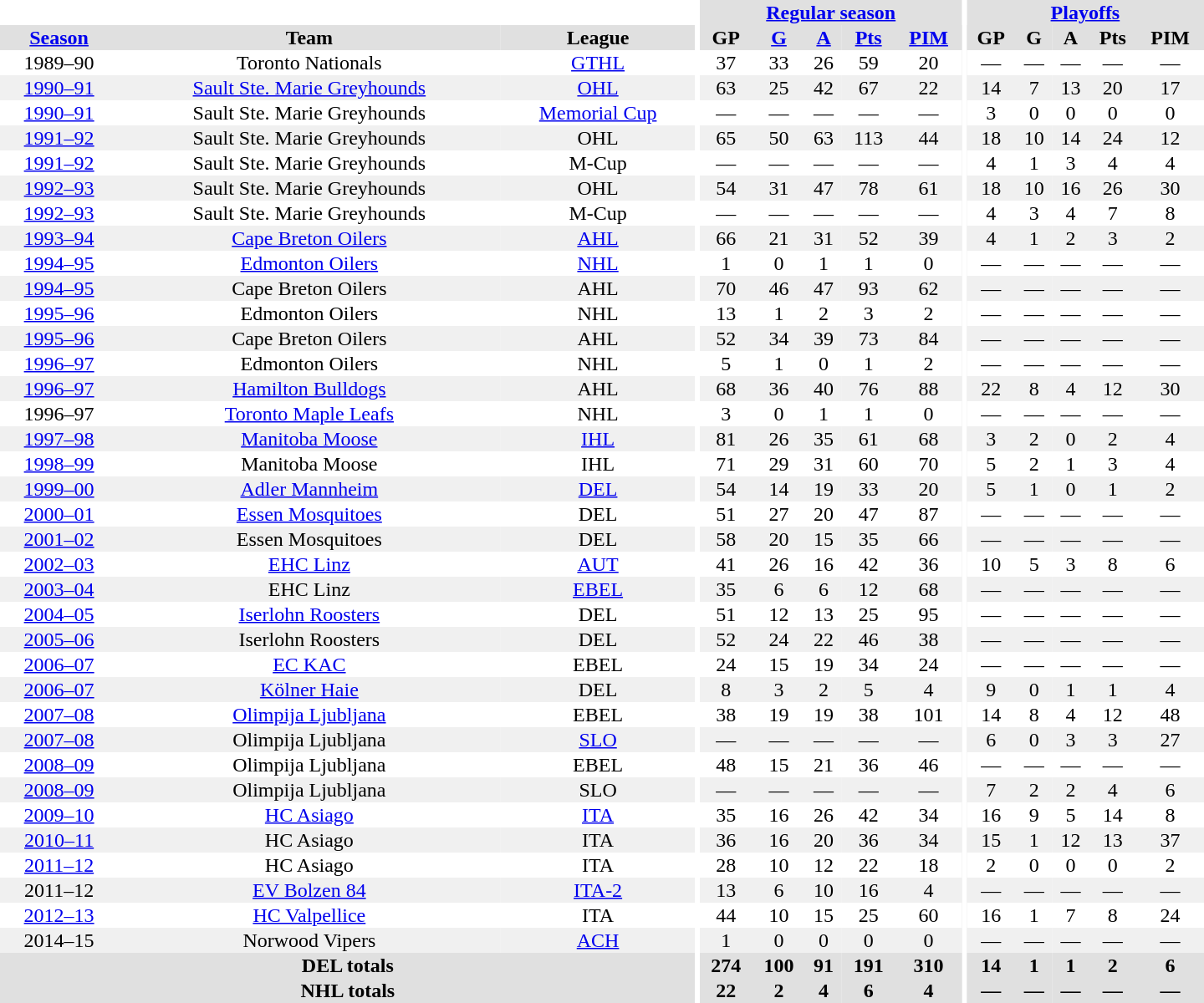<table border="0" cellpadding="1" cellspacing="0" style="text-align:center; width:60em">
<tr bgcolor="#e0e0e0">
<th colspan="3" bgcolor="#ffffff"></th>
<th rowspan="100" bgcolor="#ffffff"></th>
<th colspan="5"><a href='#'>Regular season</a></th>
<th rowspan="100" bgcolor="#ffffff"></th>
<th colspan="5"><a href='#'>Playoffs</a></th>
</tr>
<tr bgcolor="#e0e0e0">
<th><a href='#'>Season</a></th>
<th>Team</th>
<th>League</th>
<th>GP</th>
<th><a href='#'>G</a></th>
<th><a href='#'>A</a></th>
<th><a href='#'>Pts</a></th>
<th><a href='#'>PIM</a></th>
<th>GP</th>
<th>G</th>
<th>A</th>
<th>Pts</th>
<th>PIM</th>
</tr>
<tr>
<td>1989–90</td>
<td>Toronto Nationals</td>
<td><a href='#'>GTHL</a></td>
<td>37</td>
<td>33</td>
<td>26</td>
<td>59</td>
<td>20</td>
<td>—</td>
<td>—</td>
<td>—</td>
<td>—</td>
<td>—</td>
</tr>
<tr bgcolor="#f0f0f0">
<td><a href='#'>1990–91</a></td>
<td><a href='#'>Sault Ste. Marie Greyhounds</a></td>
<td><a href='#'>OHL</a></td>
<td>63</td>
<td>25</td>
<td>42</td>
<td>67</td>
<td>22</td>
<td>14</td>
<td>7</td>
<td>13</td>
<td>20</td>
<td>17</td>
</tr>
<tr>
<td><a href='#'>1990–91</a></td>
<td>Sault Ste. Marie Greyhounds</td>
<td><a href='#'>Memorial Cup</a></td>
<td>—</td>
<td>—</td>
<td>—</td>
<td>—</td>
<td>—</td>
<td>3</td>
<td>0</td>
<td>0</td>
<td>0</td>
<td>0</td>
</tr>
<tr bgcolor="#f0f0f0">
<td><a href='#'>1991–92</a></td>
<td>Sault Ste. Marie Greyhounds</td>
<td>OHL</td>
<td>65</td>
<td>50</td>
<td>63</td>
<td>113</td>
<td>44</td>
<td>18</td>
<td>10</td>
<td>14</td>
<td>24</td>
<td>12</td>
</tr>
<tr>
<td><a href='#'>1991–92</a></td>
<td>Sault Ste. Marie Greyhounds</td>
<td>M-Cup</td>
<td>—</td>
<td>—</td>
<td>—</td>
<td>—</td>
<td>—</td>
<td>4</td>
<td>1</td>
<td>3</td>
<td>4</td>
<td>4</td>
</tr>
<tr bgcolor="#f0f0f0">
<td><a href='#'>1992–93</a></td>
<td>Sault Ste. Marie Greyhounds</td>
<td>OHL</td>
<td>54</td>
<td>31</td>
<td>47</td>
<td>78</td>
<td>61</td>
<td>18</td>
<td>10</td>
<td>16</td>
<td>26</td>
<td>30</td>
</tr>
<tr>
<td><a href='#'>1992–93</a></td>
<td>Sault Ste. Marie Greyhounds</td>
<td>M-Cup</td>
<td>—</td>
<td>—</td>
<td>—</td>
<td>—</td>
<td>—</td>
<td>4</td>
<td>3</td>
<td>4</td>
<td>7</td>
<td>8</td>
</tr>
<tr bgcolor="#f0f0f0">
<td><a href='#'>1993–94</a></td>
<td><a href='#'>Cape Breton Oilers</a></td>
<td><a href='#'>AHL</a></td>
<td>66</td>
<td>21</td>
<td>31</td>
<td>52</td>
<td>39</td>
<td>4</td>
<td>1</td>
<td>2</td>
<td>3</td>
<td>2</td>
</tr>
<tr>
<td><a href='#'>1994–95</a></td>
<td><a href='#'>Edmonton Oilers</a></td>
<td><a href='#'>NHL</a></td>
<td>1</td>
<td>0</td>
<td>1</td>
<td>1</td>
<td>0</td>
<td>—</td>
<td>—</td>
<td>—</td>
<td>—</td>
<td>—</td>
</tr>
<tr bgcolor="#f0f0f0">
<td><a href='#'>1994–95</a></td>
<td>Cape Breton Oilers</td>
<td>AHL</td>
<td>70</td>
<td>46</td>
<td>47</td>
<td>93</td>
<td>62</td>
<td>—</td>
<td>—</td>
<td>—</td>
<td>—</td>
<td>—</td>
</tr>
<tr>
<td><a href='#'>1995–96</a></td>
<td>Edmonton Oilers</td>
<td>NHL</td>
<td>13</td>
<td>1</td>
<td>2</td>
<td>3</td>
<td>2</td>
<td>—</td>
<td>—</td>
<td>—</td>
<td>—</td>
<td>—</td>
</tr>
<tr bgcolor="#f0f0f0">
<td><a href='#'>1995–96</a></td>
<td>Cape Breton Oilers</td>
<td>AHL</td>
<td>52</td>
<td>34</td>
<td>39</td>
<td>73</td>
<td>84</td>
<td>—</td>
<td>—</td>
<td>—</td>
<td>—</td>
<td>—</td>
</tr>
<tr>
<td><a href='#'>1996–97</a></td>
<td>Edmonton Oilers</td>
<td>NHL</td>
<td>5</td>
<td>1</td>
<td>0</td>
<td>1</td>
<td>2</td>
<td>—</td>
<td>—</td>
<td>—</td>
<td>—</td>
<td>—</td>
</tr>
<tr bgcolor="#f0f0f0">
<td><a href='#'>1996–97</a></td>
<td><a href='#'>Hamilton Bulldogs</a></td>
<td>AHL</td>
<td>68</td>
<td>36</td>
<td>40</td>
<td>76</td>
<td>88</td>
<td>22</td>
<td>8</td>
<td>4</td>
<td>12</td>
<td>30</td>
</tr>
<tr>
<td>1996–97</td>
<td><a href='#'>Toronto Maple Leafs</a></td>
<td>NHL</td>
<td>3</td>
<td>0</td>
<td>1</td>
<td>1</td>
<td>0</td>
<td>—</td>
<td>—</td>
<td>—</td>
<td>—</td>
<td>—</td>
</tr>
<tr bgcolor="#f0f0f0">
<td><a href='#'>1997–98</a></td>
<td><a href='#'>Manitoba Moose</a></td>
<td><a href='#'>IHL</a></td>
<td>81</td>
<td>26</td>
<td>35</td>
<td>61</td>
<td>68</td>
<td>3</td>
<td>2</td>
<td>0</td>
<td>2</td>
<td>4</td>
</tr>
<tr>
<td><a href='#'>1998–99</a></td>
<td>Manitoba Moose</td>
<td>IHL</td>
<td>71</td>
<td>29</td>
<td>31</td>
<td>60</td>
<td>70</td>
<td>5</td>
<td>2</td>
<td>1</td>
<td>3</td>
<td>4</td>
</tr>
<tr bgcolor="#f0f0f0">
<td><a href='#'>1999–00</a></td>
<td><a href='#'>Adler Mannheim</a></td>
<td><a href='#'>DEL</a></td>
<td>54</td>
<td>14</td>
<td>19</td>
<td>33</td>
<td>20</td>
<td>5</td>
<td>1</td>
<td>0</td>
<td>1</td>
<td>2</td>
</tr>
<tr>
<td><a href='#'>2000–01</a></td>
<td><a href='#'>Essen Mosquitoes</a></td>
<td>DEL</td>
<td>51</td>
<td>27</td>
<td>20</td>
<td>47</td>
<td>87</td>
<td>—</td>
<td>—</td>
<td>—</td>
<td>—</td>
<td>—</td>
</tr>
<tr bgcolor="#f0f0f0">
<td><a href='#'>2001–02</a></td>
<td>Essen Mosquitoes</td>
<td>DEL</td>
<td>58</td>
<td>20</td>
<td>15</td>
<td>35</td>
<td>66</td>
<td>—</td>
<td>—</td>
<td>—</td>
<td>—</td>
<td>—</td>
</tr>
<tr>
<td><a href='#'>2002–03</a></td>
<td><a href='#'>EHC Linz</a></td>
<td><a href='#'>AUT</a></td>
<td>41</td>
<td>26</td>
<td>16</td>
<td>42</td>
<td>36</td>
<td>10</td>
<td>5</td>
<td>3</td>
<td>8</td>
<td>6</td>
</tr>
<tr bgcolor="#f0f0f0">
<td><a href='#'>2003–04</a></td>
<td>EHC Linz</td>
<td><a href='#'>EBEL</a></td>
<td>35</td>
<td>6</td>
<td>6</td>
<td>12</td>
<td>68</td>
<td>—</td>
<td>—</td>
<td>—</td>
<td>—</td>
<td>—</td>
</tr>
<tr>
<td><a href='#'>2004–05</a></td>
<td><a href='#'>Iserlohn Roosters</a></td>
<td>DEL</td>
<td>51</td>
<td>12</td>
<td>13</td>
<td>25</td>
<td>95</td>
<td>—</td>
<td>—</td>
<td>—</td>
<td>—</td>
<td>—</td>
</tr>
<tr bgcolor="#f0f0f0">
<td><a href='#'>2005–06</a></td>
<td>Iserlohn Roosters</td>
<td>DEL</td>
<td>52</td>
<td>24</td>
<td>22</td>
<td>46</td>
<td>38</td>
<td>—</td>
<td>—</td>
<td>—</td>
<td>—</td>
<td>—</td>
</tr>
<tr>
<td><a href='#'>2006–07</a></td>
<td><a href='#'>EC KAC</a></td>
<td>EBEL</td>
<td>24</td>
<td>15</td>
<td>19</td>
<td>34</td>
<td>24</td>
<td>—</td>
<td>—</td>
<td>—</td>
<td>—</td>
<td>—</td>
</tr>
<tr bgcolor="#f0f0f0">
<td><a href='#'>2006–07</a></td>
<td><a href='#'>Kölner Haie</a></td>
<td>DEL</td>
<td>8</td>
<td>3</td>
<td>2</td>
<td>5</td>
<td>4</td>
<td>9</td>
<td>0</td>
<td>1</td>
<td>1</td>
<td>4</td>
</tr>
<tr>
<td><a href='#'>2007–08</a></td>
<td><a href='#'>Olimpija Ljubljana</a></td>
<td>EBEL</td>
<td>38</td>
<td>19</td>
<td>19</td>
<td>38</td>
<td>101</td>
<td>14</td>
<td>8</td>
<td>4</td>
<td>12</td>
<td>48</td>
</tr>
<tr bgcolor="#f0f0f0">
<td><a href='#'>2007–08</a></td>
<td>Olimpija Ljubljana</td>
<td><a href='#'>SLO</a></td>
<td>—</td>
<td>—</td>
<td>—</td>
<td>—</td>
<td>—</td>
<td>6</td>
<td>0</td>
<td>3</td>
<td>3</td>
<td>27</td>
</tr>
<tr>
<td><a href='#'>2008–09</a></td>
<td>Olimpija Ljubljana</td>
<td>EBEL</td>
<td>48</td>
<td>15</td>
<td>21</td>
<td>36</td>
<td>46</td>
<td>—</td>
<td>—</td>
<td>—</td>
<td>—</td>
<td>—</td>
</tr>
<tr bgcolor="#f0f0f0">
<td><a href='#'>2008–09</a></td>
<td>Olimpija Ljubljana</td>
<td>SLO</td>
<td>—</td>
<td>—</td>
<td>—</td>
<td>—</td>
<td>—</td>
<td>7</td>
<td>2</td>
<td>2</td>
<td>4</td>
<td>6</td>
</tr>
<tr>
<td><a href='#'>2009–10</a></td>
<td><a href='#'>HC Asiago</a></td>
<td><a href='#'>ITA</a></td>
<td>35</td>
<td>16</td>
<td>26</td>
<td>42</td>
<td>34</td>
<td>16</td>
<td>9</td>
<td>5</td>
<td>14</td>
<td>8</td>
</tr>
<tr bgcolor="#f0f0f0">
<td><a href='#'>2010–11</a></td>
<td>HC Asiago</td>
<td>ITA</td>
<td>36</td>
<td>16</td>
<td>20</td>
<td>36</td>
<td>34</td>
<td>15</td>
<td>1</td>
<td>12</td>
<td>13</td>
<td>37</td>
</tr>
<tr>
<td><a href='#'>2011–12</a></td>
<td>HC Asiago</td>
<td>ITA</td>
<td>28</td>
<td>10</td>
<td>12</td>
<td>22</td>
<td>18</td>
<td>2</td>
<td>0</td>
<td>0</td>
<td>0</td>
<td>2</td>
</tr>
<tr bgcolor="#f0f0f0">
<td>2011–12</td>
<td><a href='#'>EV Bolzen 84</a></td>
<td><a href='#'>ITA-2</a></td>
<td>13</td>
<td>6</td>
<td>10</td>
<td>16</td>
<td>4</td>
<td>—</td>
<td>—</td>
<td>—</td>
<td>—</td>
<td>—</td>
</tr>
<tr>
<td><a href='#'>2012–13</a></td>
<td><a href='#'>HC Valpellice</a></td>
<td>ITA</td>
<td>44</td>
<td>10</td>
<td>15</td>
<td>25</td>
<td>60</td>
<td>16</td>
<td>1</td>
<td>7</td>
<td>8</td>
<td>24</td>
</tr>
<tr bgcolor="#f0f0f0">
<td>2014–15</td>
<td>Norwood Vipers</td>
<td><a href='#'>ACH</a></td>
<td>1</td>
<td>0</td>
<td>0</td>
<td>0</td>
<td>0</td>
<td>—</td>
<td>—</td>
<td>—</td>
<td>—</td>
<td>—</td>
</tr>
<tr bgcolor="#e0e0e0">
<th colspan="3">DEL totals</th>
<th>274</th>
<th>100</th>
<th>91</th>
<th>191</th>
<th>310</th>
<th>14</th>
<th>1</th>
<th>1</th>
<th>2</th>
<th>6</th>
</tr>
<tr bgcolor="#e0e0e0">
<th colspan="3">NHL totals</th>
<th>22</th>
<th>2</th>
<th>4</th>
<th>6</th>
<th>4</th>
<th>—</th>
<th>—</th>
<th>—</th>
<th>—</th>
<th>—</th>
</tr>
</table>
